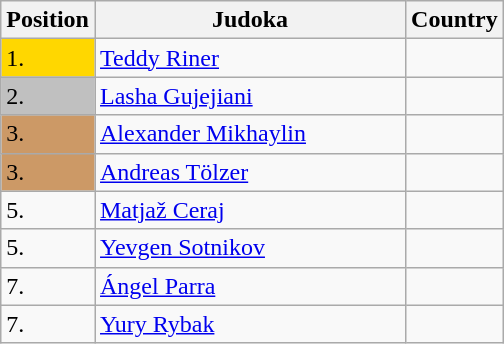<table class=wikitable>
<tr>
<th width=10>Position</th>
<th width=200>Judoka</th>
<th width=10>Country</th>
</tr>
<tr>
<td bgcolor=gold>1.</td>
<td><a href='#'>Teddy Riner</a></td>
<td></td>
</tr>
<tr>
<td bgcolor="silver">2.</td>
<td><a href='#'>Lasha Gujejiani</a></td>
<td></td>
</tr>
<tr>
<td bgcolor="CC9966">3.</td>
<td><a href='#'>Alexander Mikhaylin</a></td>
<td></td>
</tr>
<tr>
<td bgcolor="CC9966">3.</td>
<td><a href='#'>Andreas Tölzer</a></td>
<td></td>
</tr>
<tr>
<td>5.</td>
<td><a href='#'>Matjaž Ceraj</a></td>
<td></td>
</tr>
<tr>
<td>5.</td>
<td><a href='#'>Yevgen Sotnikov</a></td>
<td></td>
</tr>
<tr>
<td>7.</td>
<td><a href='#'>Ángel Parra</a></td>
<td></td>
</tr>
<tr>
<td>7.</td>
<td><a href='#'>Yury Rybak</a></td>
<td></td>
</tr>
</table>
